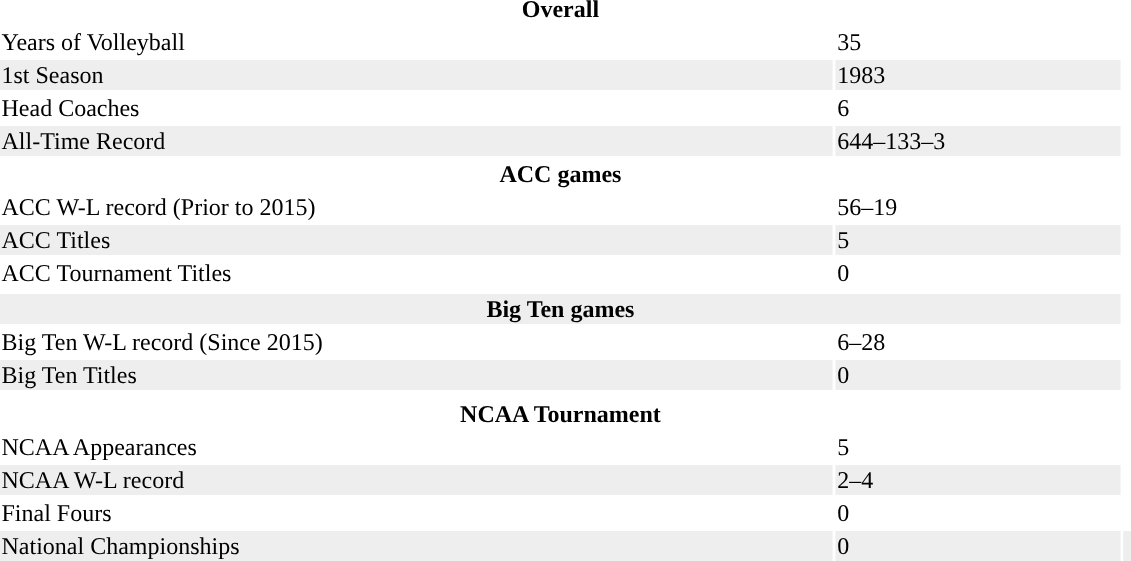<table width=60% class="toccolours">
<tr>
<th colspan=2>Overall</th>
</tr>
<tr>
<td>Years of Volleyball</td>
<td>35</td>
</tr>
<tr bgcolor=#eeeeee>
<td>1st Season</td>
<td>1983</td>
</tr>
<tr>
<td>Head Coaches</td>
<td>6</td>
</tr>
<tr bgcolor=#eeeeee>
<td>All-Time Record</td>
<td>644–133–3</td>
</tr>
<tr>
<th colspan=2>ACC games</th>
</tr>
<tr>
<td>ACC W-L record (Prior to 2015)</td>
<td>56–19</td>
</tr>
<tr bgcolor=#eeeeee>
<td>ACC Titles</td>
<td>5</td>
</tr>
<tr>
<td>ACC Tournament Titles</td>
<td>0</td>
</tr>
<tr>
</tr>
<tr bgcolor=#eeeeee>
<th colspan=2>Big Ten games</th>
</tr>
<tr>
<td>Big Ten W-L record (Since 2015)</td>
<td>6–28</td>
</tr>
<tr bgcolor=#eeeeee>
<td>Big Ten Titles</td>
<td>0</td>
</tr>
<tr>
</tr>
<tr bgcolor=#eeeeee>
</tr>
<tr>
<th colspan=2>NCAA Tournament</th>
</tr>
<tr>
<td>NCAA Appearances</td>
<td>5</td>
</tr>
<tr bgcolor=#eeeeee>
<td>NCAA W-L record</td>
<td>2–4</td>
</tr>
<tr>
<td>Final Fours</td>
<td>0</td>
</tr>
<tr bgcolor=#eeeeee>
<td>National Championships</td>
<td>0</td>
<th colspan=2 bgcolor=#eeeeee></th>
</tr>
</table>
